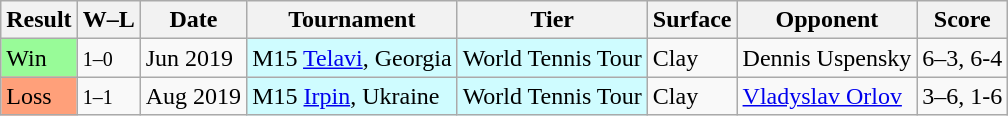<table class="sortable wikitable">
<tr>
<th>Result</th>
<th class="unsortable">W–L</th>
<th>Date</th>
<th>Tournament</th>
<th>Tier</th>
<th>Surface</th>
<th>Opponent</th>
<th class="unsortable">Score</th>
</tr>
<tr>
<td bgcolor=98FB98>Win</td>
<td><small>1–0</small></td>
<td>Jun 2019</td>
<td style="background:#cffcff;">M15 <a href='#'>Telavi</a>, Georgia</td>
<td style="background:#cffcff;">World Tennis Tour</td>
<td>Clay</td>
<td> Dennis Uspensky</td>
<td>6–3, 6-4</td>
</tr>
<tr>
<td bgcolor=FFA07A>Loss</td>
<td><small>1–1</small></td>
<td>Aug 2019</td>
<td style="background:#cffcff;">M15 <a href='#'>Irpin</a>, Ukraine</td>
<td style="background:#cffcff;">World Tennis Tour</td>
<td>Clay</td>
<td> <a href='#'>Vladyslav Orlov</a></td>
<td>3–6, 1-6</td>
</tr>
</table>
